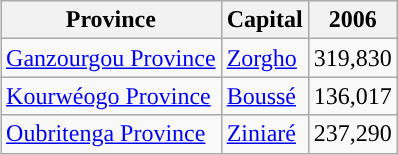<table class="wikitable" | style="clear:right; float:right;">
<tr>
<th>Province</th>
<th>Capital</th>
<th>2006</th>
</tr>
<tr>
<td><a href='#'>Ganzourgou Province</a></td>
<td><a href='#'>Zorgho</a></td>
<td>319,830</td>
</tr>
<tr>
<td><a href='#'>Kourwéogo Province</a></td>
<td><a href='#'>Boussé</a></td>
<td>136,017</td>
</tr>
<tr>
<td><a href='#'>Oubritenga Province</a></td>
<td><a href='#'>Ziniaré</a></td>
<td>237,290</td>
</tr>
</table>
